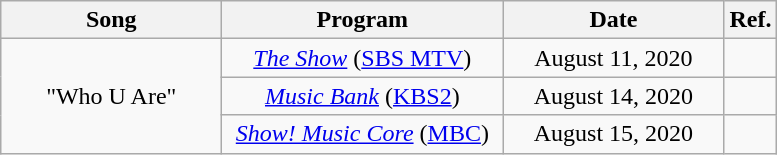<table class="wikitable" style="text-align:center;">
<tr>
<th width="140">Song</th>
<th width="180">Program</th>
<th width="140">Date</th>
<th>Ref.</th>
</tr>
<tr>
<td rowspan="3">"Who U Are"</td>
<td><em><a href='#'>The Show</a></em> (<a href='#'>SBS MTV</a>)</td>
<td>August 11, 2020</td>
<td></td>
</tr>
<tr>
<td><em><a href='#'>Music Bank</a></em> (<a href='#'>KBS2</a>)</td>
<td>August 14, 2020</td>
<td></td>
</tr>
<tr>
<td><em><a href='#'>Show! Music Core</a></em> (<a href='#'>MBC</a>)</td>
<td>August 15, 2020</td>
<td></td>
</tr>
</table>
